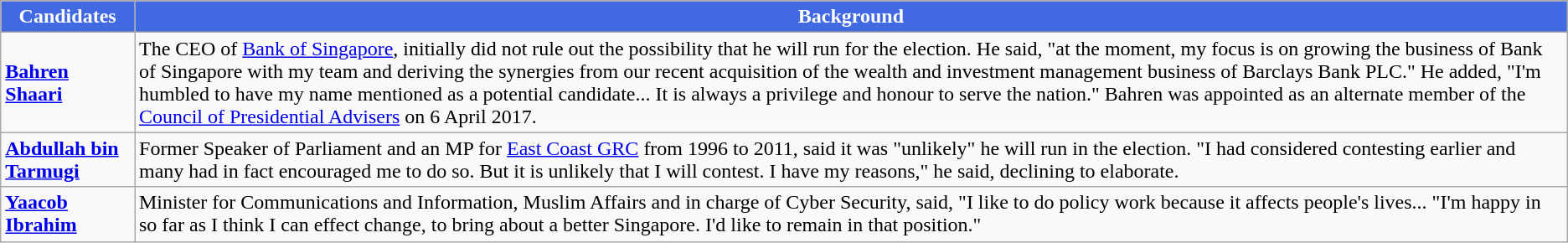<table class="wikitable">
<tr>
<th style="background:RoyalBlue; color: white;">Candidates</th>
<th style="background:RoyalBlue; color: white;">Background</th>
</tr>
<tr>
<td><strong><a href='#'>Bahren Shaari</a></strong></td>
<td>The CEO of <a href='#'>Bank of Singapore</a>, initially did not rule out the possibility that he will run for the election. He said, "at the moment, my focus is on growing the business of Bank of Singapore with my team and deriving the synergies from our recent acquisition of the wealth and investment management business of Barclays Bank PLC." He added, "I'm humbled to have my name mentioned as a potential candidate... It is always a privilege and honour to serve the nation." Bahren was appointed as an alternate member of the <a href='#'>Council of Presidential Advisers</a> on 6 April 2017.</td>
</tr>
<tr>
<td><strong><a href='#'>Abdullah bin Tarmugi</a></strong></td>
<td>Former Speaker of Parliament and an MP for <a href='#'>East Coast GRC</a> from 1996 to 2011, said it was "unlikely" he will run in the election. "I had considered contesting earlier and many had in fact encouraged me to do so. But it is unlikely that I will contest. I have my reasons," he said, declining to elaborate.</td>
</tr>
<tr>
<td><strong><a href='#'>Yaacob Ibrahim</a></strong></td>
<td>Minister for Communications and Information, Muslim Affairs and in charge of Cyber Security, said, "I like to do policy work because it affects people's lives... "I'm happy in so far as I think I can effect change, to bring about a better Singapore. I'd like to remain in that position."</td>
</tr>
</table>
